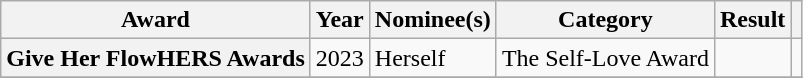<table class="wikitable sortable plainrowheaders">
<tr>
<th scope="col">Award</th>
<th scope="col">Year</th>
<th scope="col">Nominee(s)</th>
<th scope="col">Category</th>
<th scope="col">Result</th>
<th scope="col" class="unsortable"></th>
</tr>
<tr>
<th scope="row">Give Her FlowHERS Awards</th>
<td>2023</td>
<td>Herself</td>
<td>The Self-Love Award</td>
<td></td>
<td style="text-align:center;"></td>
</tr>
<tr>
</tr>
</table>
